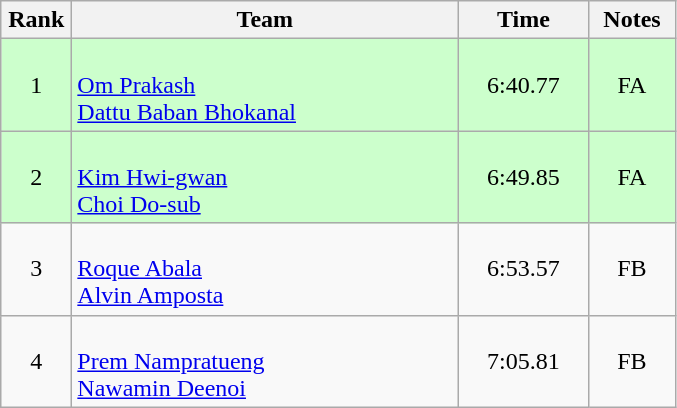<table class=wikitable style="text-align:center">
<tr>
<th width=40>Rank</th>
<th width=250>Team</th>
<th width=80>Time</th>
<th width=50>Notes</th>
</tr>
<tr bgcolor="ccffcc">
<td>1</td>
<td align=left><br><a href='#'>Om Prakash</a><br><a href='#'>Dattu Baban Bhokanal</a></td>
<td>6:40.77</td>
<td>FA</td>
</tr>
<tr bgcolor="ccffcc">
<td>2</td>
<td align=left><br><a href='#'>Kim Hwi-gwan</a><br><a href='#'>Choi Do-sub</a></td>
<td>6:49.85</td>
<td>FA</td>
</tr>
<tr>
<td>3</td>
<td align=left><br><a href='#'>Roque Abala</a><br><a href='#'>Alvin Amposta</a></td>
<td>6:53.57</td>
<td>FB</td>
</tr>
<tr>
<td>4</td>
<td align=left><br><a href='#'>Prem Nampratueng</a><br><a href='#'>Nawamin Deenoi</a></td>
<td>7:05.81</td>
<td>FB</td>
</tr>
</table>
